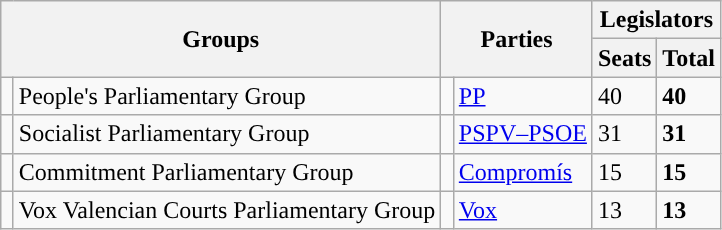<table class="wikitable" style="text-align:left;">
<tr>
<th rowspan="2" colspan="2">Groups</th>
<th rowspan="2" colspan="2">Parties</th>
<th colspan="2">Legislators</th>
</tr>
<tr>
<th>Seats</th>
<th>Total</th>
</tr>
<tr>
<td width="1" style="color:inherit;background:"></td>
<td>People's Parliamentary Group</td>
<td width="1" style="color:inherit;background:"></td>
<td><a href='#'>PP</a></td>
<td>40</td>
<td><strong>40</strong></td>
</tr>
<tr>
<td style="color:inherit;background:"></td>
<td>Socialist Parliamentary Group</td>
<td style="color:inherit;background:"></td>
<td><a href='#'>PSPV–PSOE</a></td>
<td>31</td>
<td><strong>31</strong></td>
</tr>
<tr>
<td style="color:inherit;background:"></td>
<td>Commitment Parliamentary Group</td>
<td style="color:inherit;background:"></td>
<td><a href='#'>Compromís</a></td>
<td>15</td>
<td><strong>15</strong></td>
</tr>
<tr>
<td style="color:inherit;background:"></td>
<td>Vox Valencian Courts Parliamentary Group</td>
<td style="color:inherit;background:"></td>
<td><a href='#'>Vox</a></td>
<td>13</td>
<td><strong>13</strong></td>
</tr>
</table>
